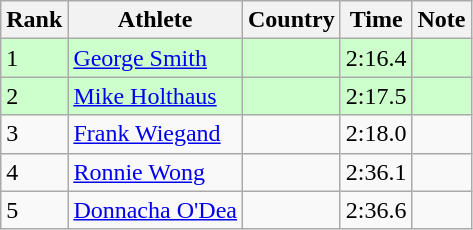<table class="wikitable sortable">
<tr>
<th>Rank</th>
<th>Athlete</th>
<th>Country</th>
<th>Time</th>
<th>Note</th>
</tr>
<tr bgcolor=#CCFFCC>
<td>1</td>
<td><a href='#'>George Smith</a></td>
<td></td>
<td>2:16.4</td>
<td></td>
</tr>
<tr bgcolor=#CCFFCC>
<td>2</td>
<td><a href='#'>Mike Holthaus</a></td>
<td></td>
<td>2:17.5</td>
<td></td>
</tr>
<tr>
<td>3</td>
<td><a href='#'>Frank Wiegand</a></td>
<td></td>
<td>2:18.0</td>
<td></td>
</tr>
<tr>
<td>4</td>
<td><a href='#'>Ronnie Wong</a></td>
<td></td>
<td>2:36.1</td>
<td></td>
</tr>
<tr>
<td>5</td>
<td><a href='#'>Donnacha O'Dea</a></td>
<td></td>
<td>2:36.6</td>
<td></td>
</tr>
</table>
